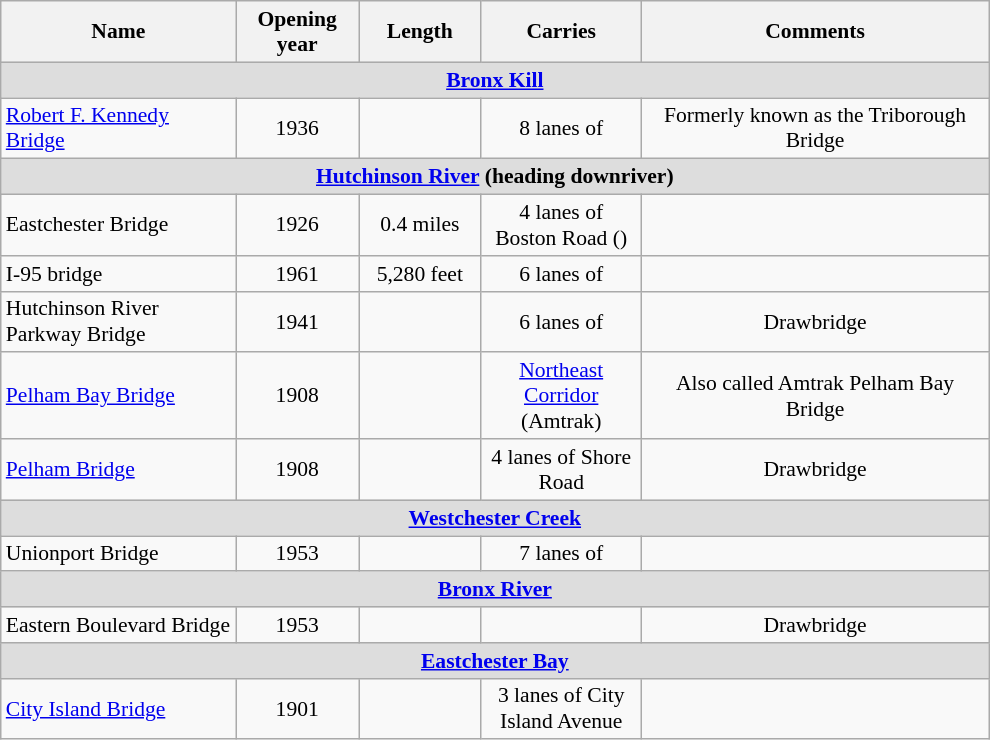<table class="wikitable" style="font-size: 90%; text-align:center;">
<tr>
<th width="150px">Name</th>
<th width="75px">Opening year</th>
<th width="75px">Length</th>
<th width="100px">Carries</th>
<th width="225px">Comments</th>
</tr>
<tr>
<td colspan="5" style=" font-weight: bold; background:#DDDDDD;"><a href='#'>Bronx Kill</a></td>
</tr>
<tr>
<td style="text-align:left;"><a href='#'>Robert F. Kennedy Bridge</a></td>
<td>1936</td>
<td></td>
<td>8 lanes of </td>
<td>Formerly known as the Triborough Bridge</td>
</tr>
<tr>
<td colspan="5" style=" font-weight: bold; background:#DDDDDD;"><a href='#'>Hutchinson River</a> (heading downriver)</td>
</tr>
<tr>
<td style="text-align:left;">Eastchester Bridge</td>
<td>1926</td>
<td>0.4 miles</td>
<td>4 lanes of Boston Road ()</td>
<td></td>
</tr>
<tr>
<td style="text-align:left;">I-95 bridge</td>
<td>1961</td>
<td>5,280 feet</td>
<td>6 lanes of </td>
<td></td>
</tr>
<tr>
<td style="text-align:left;">Hutchinson River Parkway Bridge</td>
<td>1941</td>
<td></td>
<td>6 lanes of </td>
<td>Drawbridge</td>
</tr>
<tr>
<td style="text-align:left;"><a href='#'>Pelham Bay Bridge</a></td>
<td>1908</td>
<td></td>
<td><a href='#'>Northeast Corridor</a> (Amtrak)</td>
<td>Also called Amtrak Pelham Bay Bridge</td>
</tr>
<tr>
<td style="text-align:left;"><a href='#'>Pelham Bridge</a></td>
<td>1908</td>
<td></td>
<td>4 lanes of Shore Road</td>
<td>Drawbridge</td>
</tr>
<tr>
<td colspan="5" style=" font-weight: bold; background:#DDDDDD;"><a href='#'>Westchester Creek</a></td>
</tr>
<tr>
<td style="text-align:left;">Unionport Bridge</td>
<td>1953</td>
<td></td>
<td>7 lanes of </td>
<td></td>
</tr>
<tr>
<td colspan="5" style=" font-weight: bold; background:#DDDDDD;"><a href='#'>Bronx River</a></td>
</tr>
<tr>
<td style="text-align:left;">Eastern Boulevard Bridge</td>
<td>1953</td>
<td></td>
<td></td>
<td>Drawbridge</td>
</tr>
<tr>
<td colspan="5" style=" font-weight: bold; background:#DDDDDD;"><a href='#'>Eastchester Bay</a></td>
</tr>
<tr>
<td style="text-align:left;"><a href='#'>City Island Bridge</a></td>
<td>1901</td>
<td></td>
<td>3 lanes of City Island Avenue</td>
<td></td>
</tr>
</table>
